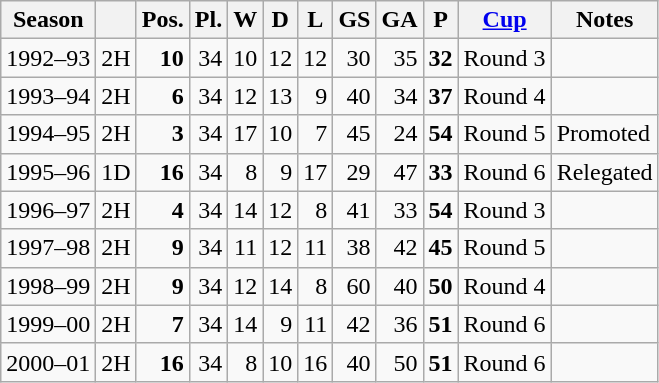<table class="wikitable">
<tr>
<th>Season</th>
<th></th>
<th>Pos.</th>
<th>Pl.</th>
<th>W</th>
<th>D</th>
<th>L</th>
<th>GS</th>
<th>GA</th>
<th>P</th>
<th><a href='#'>Cup</a></th>
<th>Notes</th>
</tr>
<tr>
<td>1992–93</td>
<td>2H</td>
<td align=right><strong>10</strong></td>
<td align=right>34</td>
<td align=right>10</td>
<td align=right>12</td>
<td align=right>12</td>
<td align=right>30</td>
<td align=right>35</td>
<td align=right><strong>32</strong></td>
<td>Round 3</td>
<td></td>
</tr>
<tr>
<td>1993–94</td>
<td>2H</td>
<td align=right><strong>6</strong></td>
<td align=right>34</td>
<td align=right>12</td>
<td align=right>13</td>
<td align=right>9</td>
<td align=right>40</td>
<td align=right>34</td>
<td align=right><strong>37</strong></td>
<td>Round 4</td>
<td></td>
</tr>
<tr>
<td>1994–95</td>
<td>2H</td>
<td align=right><strong>3</strong></td>
<td align=right>34</td>
<td align=right>17</td>
<td align=right>10</td>
<td align=right>7</td>
<td align=right>45</td>
<td align=right>24</td>
<td align=right><strong>54</strong></td>
<td>Round 5</td>
<td>Promoted</td>
</tr>
<tr>
<td>1995–96</td>
<td>1D</td>
<td align=right><strong>16</strong></td>
<td align=right>34</td>
<td align=right>8</td>
<td align=right>9</td>
<td align=right>17</td>
<td align=right>29</td>
<td align=right>47</td>
<td align=right><strong>33</strong></td>
<td>Round 6</td>
<td>Relegated</td>
</tr>
<tr>
<td>1996–97</td>
<td>2H</td>
<td align=right><strong>4</strong></td>
<td align=right>34</td>
<td align=right>14</td>
<td align=right>12</td>
<td align=right>8</td>
<td align=right>41</td>
<td align=right>33</td>
<td align=right><strong>54</strong></td>
<td>Round 3</td>
<td></td>
</tr>
<tr>
<td>1997–98</td>
<td>2H</td>
<td align=right><strong>9</strong></td>
<td align=right>34</td>
<td align=right>11</td>
<td align=right>12</td>
<td align=right>11</td>
<td align=right>38</td>
<td align=right>42</td>
<td align=right><strong>45</strong></td>
<td>Round 5</td>
<td></td>
</tr>
<tr>
<td>1998–99</td>
<td>2H</td>
<td align=right><strong>9</strong></td>
<td align=right>34</td>
<td align=right>12</td>
<td align=right>14</td>
<td align=right>8</td>
<td align=right>60</td>
<td align=right>40</td>
<td align=right><strong>50</strong></td>
<td>Round 4</td>
<td></td>
</tr>
<tr>
<td>1999–00</td>
<td>2H</td>
<td align=right><strong>7</strong></td>
<td align=right>34</td>
<td align=right>14</td>
<td align=right>9</td>
<td align=right>11</td>
<td align=right>42</td>
<td align=right>36</td>
<td align=right><strong>51</strong></td>
<td>Round 6</td>
<td></td>
</tr>
<tr>
<td>2000–01</td>
<td>2H</td>
<td align=right><strong>16</strong></td>
<td align=right>34</td>
<td align=right>8</td>
<td align=right>10</td>
<td align=right>16</td>
<td align=right>40</td>
<td align=right>50</td>
<td align=right><strong>51</strong></td>
<td>Round 6</td>
<td></td>
</tr>
</table>
